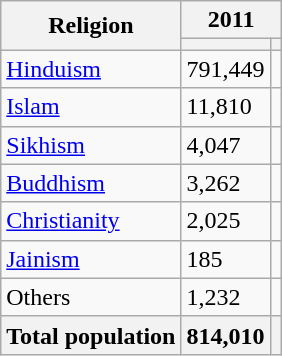<table class="wikitable sortable">
<tr>
<th rowspan="2">Religion</th>
<th colspan="2">2011</th>
</tr>
<tr>
<th><a href='#'></a></th>
<th></th>
</tr>
<tr>
<td><a href='#'>Hinduism</a> </td>
<td>791,449</td>
<td></td>
</tr>
<tr>
<td><a href='#'>Islam</a> </td>
<td>11,810</td>
<td></td>
</tr>
<tr>
<td><a href='#'>Sikhism</a> </td>
<td>4,047</td>
<td></td>
</tr>
<tr>
<td><a href='#'>Buddhism</a> </td>
<td>3,262</td>
<td></td>
</tr>
<tr>
<td><a href='#'>Christianity</a> </td>
<td>2,025</td>
<td></td>
</tr>
<tr>
<td><a href='#'>Jainism</a> </td>
<td>185</td>
<td></td>
</tr>
<tr>
<td>Others</td>
<td>1,232</td>
<td></td>
</tr>
<tr>
<th>Total population</th>
<th>814,010</th>
<th></th>
</tr>
</table>
